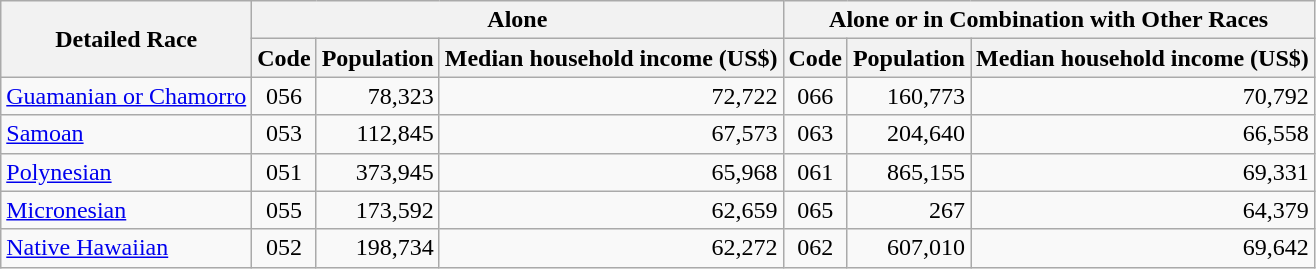<table class="wikitable sortable">
<tr>
<th rowspan=2>Detailed Race</th>
<th colspan=3>Alone</th>
<th colspan=3>Alone or in Combination with Other Races</th>
</tr>
<tr>
<th>Code</th>
<th>Population</th>
<th>Median household income (US$)</th>
<th>Code</th>
<th>Population</th>
<th>Median household income (US$)</th>
</tr>
<tr>
<td><a href='#'>Guamanian or Chamorro</a></td>
<td align="center">056</td>
<td align="right">78,323</td>
<td align="right">72,722</td>
<td align="center">066</td>
<td align="right">160,773</td>
<td align="right">70,792</td>
</tr>
<tr>
<td><a href='#'>Samoan</a></td>
<td align="center">053</td>
<td align="right">112,845</td>
<td align="right">67,573</td>
<td align="center">063</td>
<td align="right">204,640</td>
<td align="right">66,558</td>
</tr>
<tr>
<td><a href='#'>Polynesian</a></td>
<td align=center>051</td>
<td align=right>373,945</td>
<td align=right>65,968</td>
<td align=center>061</td>
<td align=right>865,155</td>
<td align=right>69,331</td>
</tr>
<tr>
<td><a href='#'>Micronesian</a></td>
<td align="center">055</td>
<td align="right">173,592</td>
<td align="right">62,659</td>
<td align="center">065</td>
<td align="right">267</td>
<td align="right">64,379</td>
</tr>
<tr>
<td><a href='#'>Native Hawaiian</a></td>
<td align=center>052</td>
<td align=right>198,734</td>
<td align=right>62,272</td>
<td align=center>062</td>
<td align=right>607,010</td>
<td align=right>69,642</td>
</tr>
</table>
